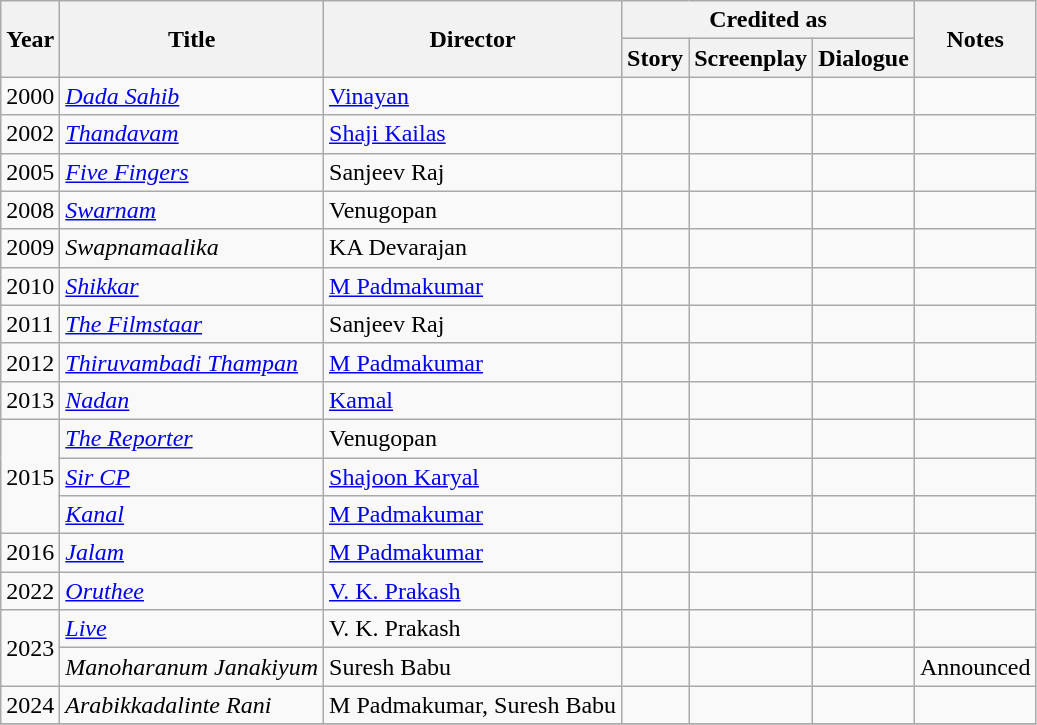<table class="wikitable">
<tr>
<th rowspan="2">Year</th>
<th rowspan="2">Title</th>
<th rowspan="2">Director</th>
<th colspan="3">Credited as</th>
<th rowspan="2">Notes</th>
</tr>
<tr>
<th>Story</th>
<th>Screenplay</th>
<th>Dialogue</th>
</tr>
<tr>
<td>2000</td>
<td><em><a href='#'>Dada Sahib</a></em></td>
<td><a href='#'>Vinayan</a></td>
<td></td>
<td></td>
<td></td>
<td></td>
</tr>
<tr>
<td>2002</td>
<td><em><a href='#'>Thandavam</a></em></td>
<td><a href='#'>Shaji Kailas</a></td>
<td></td>
<td></td>
<td></td>
<td></td>
</tr>
<tr>
<td>2005</td>
<td><em><a href='#'>Five Fingers</a></em></td>
<td>Sanjeev Raj</td>
<td></td>
<td></td>
<td></td>
<td></td>
</tr>
<tr>
<td>2008</td>
<td><em><a href='#'>Swarnam</a></em></td>
<td>Venugopan</td>
<td></td>
<td></td>
<td></td>
<td></td>
</tr>
<tr>
<td>2009</td>
<td><em>Swapnamaalika</em></td>
<td>KA Devarajan</td>
<td></td>
<td></td>
<td></td>
<td></td>
</tr>
<tr>
<td>2010</td>
<td><em><a href='#'>Shikkar</a></em></td>
<td><a href='#'>M Padmakumar</a></td>
<td></td>
<td></td>
<td></td>
<td></td>
</tr>
<tr>
<td>2011</td>
<td><em><a href='#'>The Filmstaar</a></em></td>
<td>Sanjeev Raj</td>
<td></td>
<td></td>
<td></td>
<td></td>
</tr>
<tr>
<td>2012</td>
<td><em><a href='#'>Thiruvambadi Thampan</a></em></td>
<td><a href='#'>M Padmakumar</a></td>
<td></td>
<td></td>
<td></td>
<td></td>
</tr>
<tr>
<td>2013</td>
<td><em><a href='#'>Nadan</a></em></td>
<td><a href='#'>Kamal</a></td>
<td></td>
<td></td>
<td></td>
<td></td>
</tr>
<tr>
<td rowspan=3>2015</td>
<td><em><a href='#'>The Reporter</a></em></td>
<td>Venugopan</td>
<td></td>
<td></td>
<td></td>
<td></td>
</tr>
<tr>
<td><em><a href='#'>Sir CP</a></em></td>
<td><a href='#'>Shajoon Karyal</a></td>
<td></td>
<td></td>
<td></td>
<td></td>
</tr>
<tr>
<td><em><a href='#'>Kanal</a></em></td>
<td><a href='#'>M Padmakumar</a></td>
<td></td>
<td></td>
<td></td>
<td></td>
</tr>
<tr>
<td>2016</td>
<td><em><a href='#'>Jalam</a></em></td>
<td><a href='#'>M Padmakumar</a></td>
<td></td>
<td></td>
<td></td>
<td></td>
</tr>
<tr>
<td>2022</td>
<td><em><a href='#'>Oruthee</a></em></td>
<td><a href='#'>V. K. Prakash</a></td>
<td></td>
<td></td>
<td></td>
<td></td>
</tr>
<tr>
<td rowspan=2>2023</td>
<td><em><a href='#'>Live</a></em></td>
<td>V. K. Prakash</td>
<td></td>
<td></td>
<td></td>
<td></td>
</tr>
<tr>
<td><em>Manoharanum Janakiyum</em></td>
<td>Suresh Babu</td>
<td></td>
<td></td>
<td></td>
<td>Announced </td>
</tr>
<tr>
<td>2024</td>
<td><em>Arabikkadalinte Rani</em></td>
<td>M Padmakumar, Suresh Babu</td>
<td></td>
<td></td>
<td></td>
<td></td>
</tr>
<tr>
</tr>
</table>
